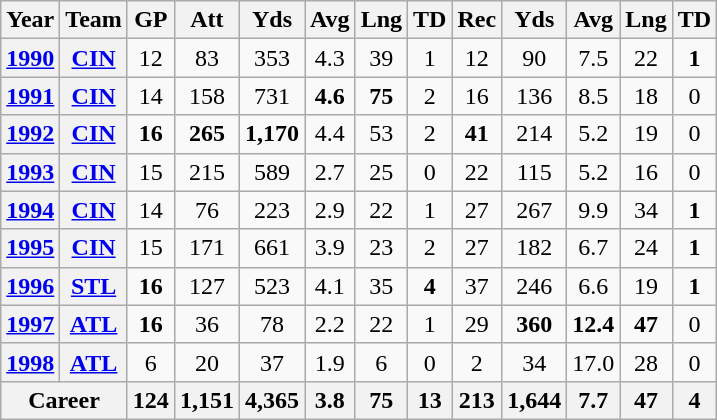<table class="wikitable" style="text-align: center;">
<tr>
<th>Year</th>
<th>Team</th>
<th>GP</th>
<th>Att</th>
<th>Yds</th>
<th>Avg</th>
<th>Lng</th>
<th>TD</th>
<th>Rec</th>
<th>Yds</th>
<th>Avg</th>
<th>Lng</th>
<th>TD</th>
</tr>
<tr>
<th><a href='#'>1990</a></th>
<th><a href='#'>CIN</a></th>
<td>12</td>
<td>83</td>
<td>353</td>
<td>4.3</td>
<td>39</td>
<td>1</td>
<td>12</td>
<td>90</td>
<td>7.5</td>
<td>22</td>
<td><strong>1</strong></td>
</tr>
<tr>
<th><a href='#'>1991</a></th>
<th><a href='#'>CIN</a></th>
<td>14</td>
<td>158</td>
<td>731</td>
<td><strong>4.6</strong></td>
<td><strong>75</strong></td>
<td>2</td>
<td>16</td>
<td>136</td>
<td>8.5</td>
<td>18</td>
<td>0</td>
</tr>
<tr>
<th><a href='#'>1992</a></th>
<th><a href='#'>CIN</a></th>
<td><strong>16</strong></td>
<td><strong>265</strong></td>
<td><strong>1,170</strong></td>
<td>4.4</td>
<td>53</td>
<td>2</td>
<td><strong>41</strong></td>
<td>214</td>
<td>5.2</td>
<td>19</td>
<td>0</td>
</tr>
<tr>
<th><a href='#'>1993</a></th>
<th><a href='#'>CIN</a></th>
<td>15</td>
<td>215</td>
<td>589</td>
<td>2.7</td>
<td>25</td>
<td>0</td>
<td>22</td>
<td>115</td>
<td>5.2</td>
<td>16</td>
<td>0</td>
</tr>
<tr>
<th><a href='#'>1994</a></th>
<th><a href='#'>CIN</a></th>
<td>14</td>
<td>76</td>
<td>223</td>
<td>2.9</td>
<td>22</td>
<td>1</td>
<td>27</td>
<td>267</td>
<td>9.9</td>
<td>34</td>
<td><strong>1</strong></td>
</tr>
<tr>
<th><a href='#'>1995</a></th>
<th><a href='#'>CIN</a></th>
<td>15</td>
<td>171</td>
<td>661</td>
<td>3.9</td>
<td>23</td>
<td>2</td>
<td>27</td>
<td>182</td>
<td>6.7</td>
<td>24</td>
<td><strong>1</strong></td>
</tr>
<tr>
<th><a href='#'>1996</a></th>
<th><a href='#'>STL</a></th>
<td><strong>16</strong></td>
<td>127</td>
<td>523</td>
<td>4.1</td>
<td>35</td>
<td><strong>4</strong></td>
<td>37</td>
<td>246</td>
<td>6.6</td>
<td>19</td>
<td><strong>1</strong></td>
</tr>
<tr>
<th><a href='#'>1997</a></th>
<th><a href='#'>ATL</a></th>
<td><strong>16</strong></td>
<td>36</td>
<td>78</td>
<td>2.2</td>
<td>22</td>
<td>1</td>
<td>29</td>
<td><strong>360</strong></td>
<td><strong>12.4</strong></td>
<td><strong>47</strong></td>
<td>0</td>
</tr>
<tr>
<th><a href='#'>1998</a></th>
<th><a href='#'>ATL</a></th>
<td>6</td>
<td>20</td>
<td>37</td>
<td>1.9</td>
<td>6</td>
<td>0</td>
<td>2</td>
<td>34</td>
<td>17.0</td>
<td>28</td>
<td>0</td>
</tr>
<tr>
<th colspan="2">Career</th>
<th>124</th>
<th>1,151</th>
<th>4,365</th>
<th>3.8</th>
<th>75</th>
<th>13</th>
<th>213</th>
<th>1,644</th>
<th>7.7</th>
<th>47</th>
<th>4</th>
</tr>
</table>
